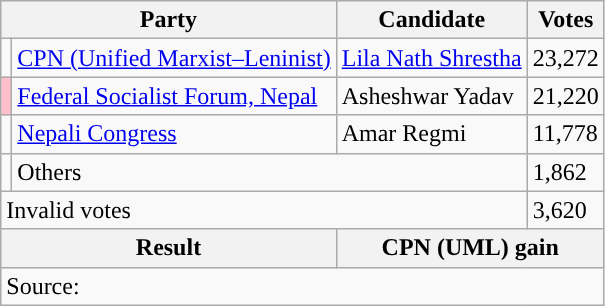<table class="wikitable">
<tr>
<th colspan="2">Party</th>
<th>Candidate</th>
<th>Votes</th>
</tr>
<tr>
<td style="background-color:"></td>
<td><a href='#'>CPN (Unified Marxist–Leninist)</a></td>
<td><a href='#'>Lila Nath Shrestha</a></td>
<td>23,272</td>
</tr>
<tr>
<td style="background-color:pink"></td>
<td><a href='#'>Federal Socialist Forum, Nepal</a></td>
<td>Asheshwar Yadav</td>
<td>21,220</td>
</tr>
<tr>
<td style="background-color:"></td>
<td><a href='#'>Nepali Congress</a></td>
<td>Amar Regmi</td>
<td>11,778</td>
</tr>
<tr>
<td></td>
<td colspan="2">Others</td>
<td>1,862</td>
</tr>
<tr>
<td colspan="3">Invalid votes</td>
<td>3,620</td>
</tr>
<tr>
<th colspan="2">Result</th>
<th colspan="2">CPN (UML) gain</th>
</tr>
<tr>
<td colspan="4">Source: </td>
</tr>
</table>
